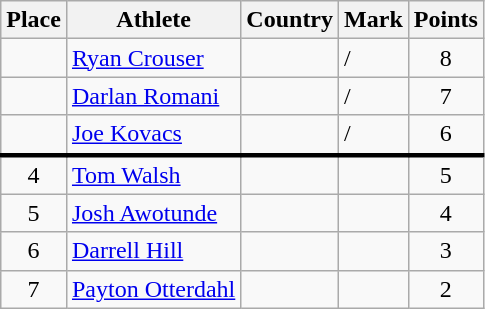<table class="wikitable">
<tr>
<th>Place</th>
<th>Athlete</th>
<th>Country</th>
<th>Mark</th>
<th>Points</th>
</tr>
<tr>
<td align=center></td>
<td><a href='#'>Ryan Crouser</a></td>
<td></td>
<td> /<br><em></em></td>
<td align=center>8</td>
</tr>
<tr>
<td align=center></td>
<td><a href='#'>Darlan Romani</a></td>
<td></td>
<td> /<br><em></em></td>
<td align=center>7</td>
</tr>
<tr>
<td align=center></td>
<td><a href='#'>Joe Kovacs</a></td>
<td></td>
<td> /<br><em></em></td>
<td align=center>6</td>
</tr>
<tr style="border-top:3px solid black;">
<td align=center>4</td>
<td><a href='#'>Tom Walsh</a></td>
<td></td>
<td></td>
<td align=center>5</td>
</tr>
<tr>
<td align=center>5</td>
<td><a href='#'>Josh Awotunde</a></td>
<td></td>
<td></td>
<td align=center>4</td>
</tr>
<tr>
<td align=center>6</td>
<td><a href='#'>Darrell Hill</a></td>
<td></td>
<td></td>
<td align=center>3</td>
</tr>
<tr>
<td align=center>7</td>
<td><a href='#'>Payton Otterdahl</a></td>
<td></td>
<td></td>
<td align=center>2</td>
</tr>
</table>
